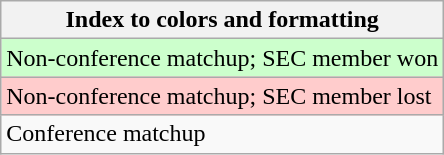<table class="wikitable">
<tr>
<th>Index to colors and formatting</th>
</tr>
<tr bgcolor= #ccffcc>
<td>Non-conference matchup; SEC member won</td>
</tr>
<tr bgcolor=#ffcccc>
<td>Non-conference matchup; SEC member lost</td>
</tr>
<tr>
<td>Conference matchup</td>
</tr>
</table>
